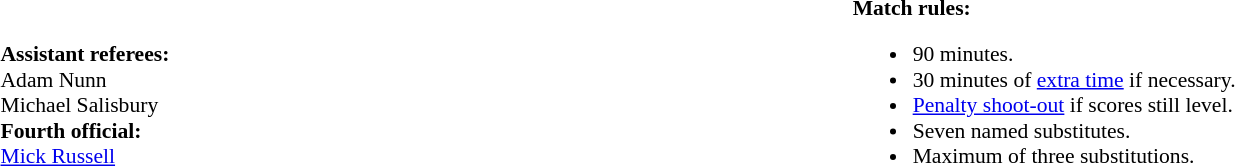<table width=100% style="font-size: 90%">
<tr>
<td><br>
<br><strong>Assistant referees:</strong>
<br>Adam Nunn
<br>Michael Salisbury
<br><strong>Fourth official:</strong>
<br><a href='#'>Mick Russell</a></td>
<td width=55% valign=top><br><strong>Match rules:</strong><ul><li>90 minutes.</li><li>30 minutes of <a href='#'>extra time</a> if necessary.</li><li><a href='#'>Penalty shoot-out</a> if scores still level.</li><li>Seven named substitutes.</li><li>Maximum of three substitutions.</li></ul></td>
</tr>
</table>
